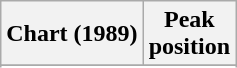<table class="wikitable sortable">
<tr>
<th>Chart (1989)</th>
<th>Peak<br>position</th>
</tr>
<tr>
</tr>
<tr>
</tr>
<tr>
</tr>
</table>
